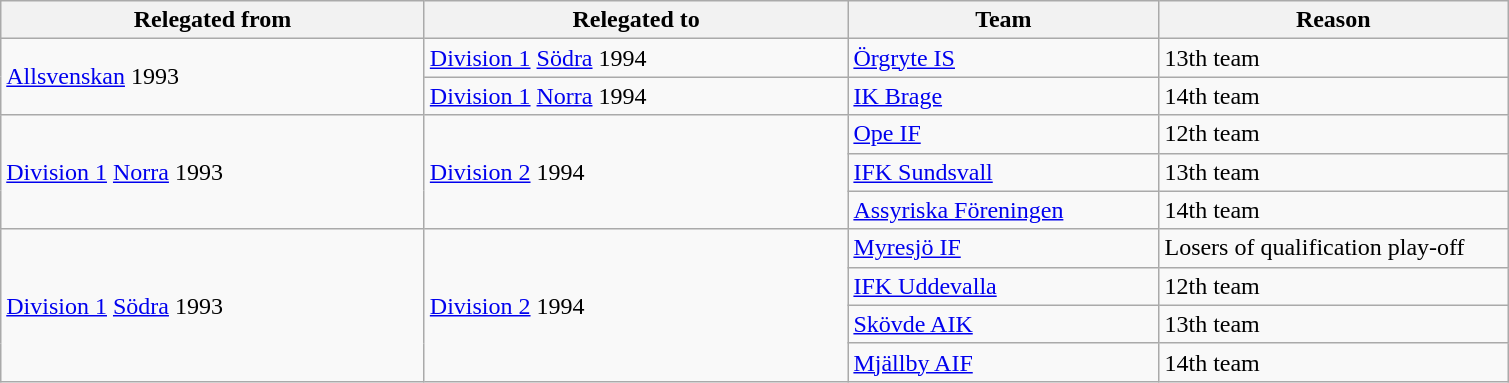<table class="wikitable" style="text-align: left">
<tr>
<th style="width: 275px;">Relegated from</th>
<th style="width: 275px;">Relegated to</th>
<th style="width: 200px;">Team</th>
<th style="width: 225px;">Reason</th>
</tr>
<tr>
<td rowspan=2><a href='#'>Allsvenskan</a> 1993</td>
<td><a href='#'>Division 1</a> <a href='#'>Södra</a> 1994</td>
<td><a href='#'>Örgryte IS</a></td>
<td>13th team</td>
</tr>
<tr>
<td><a href='#'>Division 1</a> <a href='#'>Norra</a> 1994</td>
<td><a href='#'>IK Brage</a></td>
<td>14th team</td>
</tr>
<tr>
<td rowspan=3><a href='#'>Division 1</a> <a href='#'>Norra</a> 1993</td>
<td rowspan=3><a href='#'>Division 2</a> 1994</td>
<td><a href='#'>Ope IF</a></td>
<td>12th team</td>
</tr>
<tr>
<td><a href='#'>IFK Sundsvall</a></td>
<td>13th team</td>
</tr>
<tr>
<td><a href='#'>Assyriska Föreningen</a></td>
<td>14th team</td>
</tr>
<tr>
<td rowspan=4><a href='#'>Division 1</a> <a href='#'>Södra</a> 1993</td>
<td rowspan=4><a href='#'>Division 2</a> 1994</td>
<td><a href='#'>Myresjö IF</a></td>
<td>Losers of qualification play-off</td>
</tr>
<tr>
<td><a href='#'>IFK Uddevalla</a></td>
<td>12th team</td>
</tr>
<tr>
<td><a href='#'>Skövde AIK</a></td>
<td>13th team</td>
</tr>
<tr>
<td><a href='#'>Mjällby AIF</a></td>
<td>14th team</td>
</tr>
</table>
